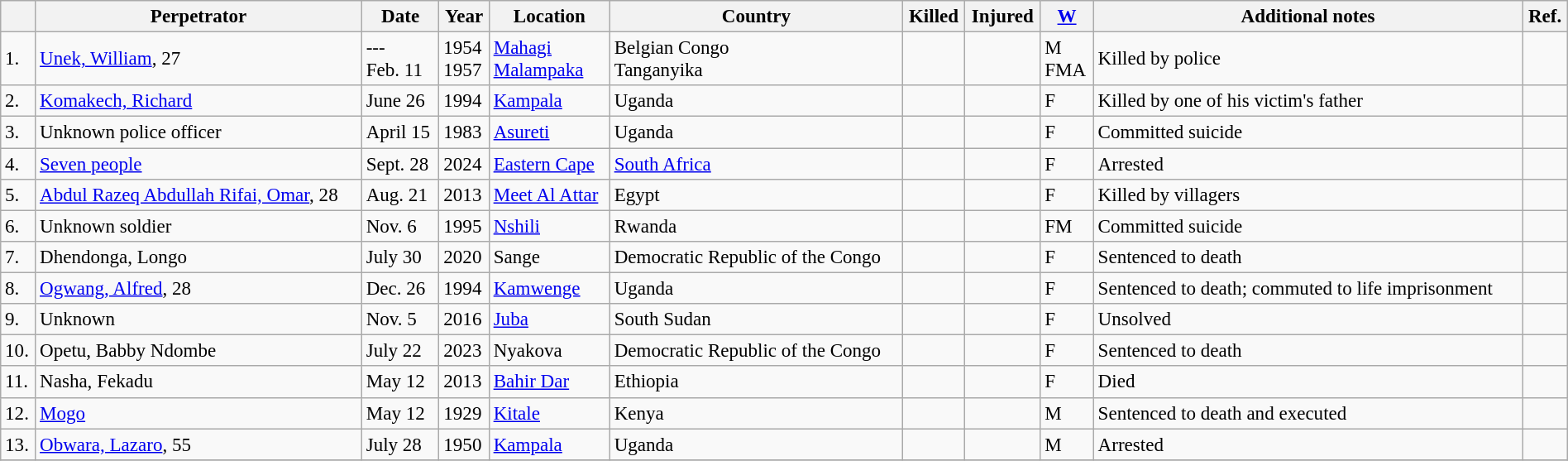<table class="wikitable sortable" style="width:100%; font-size:96%;">
<tr>
<th></th>
<th>Perpetrator</th>
<th>Date</th>
<th>Year</th>
<th>Location</th>
<th>Country</th>
<th>Killed</th>
<th>Injured</th>
<th><a href='#'>W</a></th>
<th>Additional notes</th>
<th class="unsortable">Ref.</th>
</tr>
<tr>
<td>1.</td>
<td><a href='#'>Unek, William</a>, 27</td>
<td> --- <br> Feb. 11</td>
<td>1954 <br> 1957</td>
<td><a href='#'>Mahagi</a> <br> <a href='#'>Malampaka</a></td>
<td>Belgian Congo <br> Tanganyika</td>
<td> </td>
<td> </td>
<td>M <br> FMA</td>
<td>Killed by police</td>
<td></td>
</tr>
<tr>
<td>2.</td>
<td><a href='#'>Komakech, Richard</a></td>
<td> June 26</td>
<td>1994</td>
<td><a href='#'>Kampala</a></td>
<td>Uganda</td>
<td></td>
<td></td>
<td>F</td>
<td>Killed by one of his victim's father</td>
<td></td>
</tr>
<tr>
<td>3.</td>
<td>Unknown police officer</td>
<td> April 15</td>
<td>1983</td>
<td><a href='#'>Asureti</a></td>
<td>Uganda</td>
<td></td>
<td></td>
<td>F</td>
<td>Committed suicide</td>
<td> </td>
</tr>
<tr>
<td>4.</td>
<td><a href='#'>Seven people</a></td>
<td>Sept. 28</td>
<td>2024</td>
<td><a href='#'>Eastern Cape</a></td>
<td><a href='#'>South Africa</a></td>
<td></td>
<td></td>
<td>F</td>
<td>Arrested</td>
<td></td>
</tr>
<tr>
<td>5.</td>
<td><a href='#'>Abdul Razeq Abdullah Rifai, Omar</a>, 28</td>
<td> Aug. 21</td>
<td>2013</td>
<td><a href='#'>Meet Al Attar</a></td>
<td>Egypt</td>
<td></td>
<td></td>
<td>F</td>
<td>Killed by villagers</td>
<td></td>
</tr>
<tr>
<td>6.</td>
<td>Unknown soldier</td>
<td> Nov. 6</td>
<td>1995</td>
<td><a href='#'>Nshili</a></td>
<td>Rwanda</td>
<td></td>
<td></td>
<td>FM</td>
<td>Committed suicide</td>
<td></td>
</tr>
<tr>
<td>7.</td>
<td>Dhendonga, Longo</td>
<td> July 30</td>
<td>2020</td>
<td>Sange</td>
<td>Democratic Republic of the Congo</td>
<td></td>
<td> </td>
<td>F</td>
<td>Sentenced to death</td>
<td></td>
</tr>
<tr>
<td>8.</td>
<td><a href='#'>Ogwang, Alfred</a>, 28</td>
<td> Dec. 26</td>
<td>1994</td>
<td><a href='#'>Kamwenge</a></td>
<td>Uganda</td>
<td></td>
<td></td>
<td>F</td>
<td>Sentenced to death; commuted to life imprisonment</td>
<td></td>
</tr>
<tr>
<td>9.</td>
<td>Unknown</td>
<td> Nov. 5</td>
<td>2016</td>
<td><a href='#'>Juba</a></td>
<td>South Sudan</td>
<td></td>
<td></td>
<td>F</td>
<td>Unsolved</td>
<td></td>
</tr>
<tr>
<td>10.</td>
<td>Opetu, Babby Ndombe</td>
<td> July 22</td>
<td>2023</td>
<td>Nyakova</td>
<td>Democratic Republic of the Congo</td>
<td></td>
<td></td>
<td>F</td>
<td>Sentenced to death</td>
<td></td>
</tr>
<tr>
<td>11.</td>
<td>Nasha, Fekadu</td>
<td> May 12</td>
<td>2013</td>
<td><a href='#'>Bahir Dar</a></td>
<td>Ethiopia</td>
<td></td>
<td></td>
<td>F</td>
<td>Died</td>
<td><br></td>
</tr>
<tr>
<td>12.</td>
<td><a href='#'>Mogo</a></td>
<td> May 12</td>
<td>1929</td>
<td><a href='#'>Kitale</a></td>
<td>Kenya</td>
<td></td>
<td></td>
<td>M</td>
<td>Sentenced to death and executed</td>
<td></td>
</tr>
<tr>
<td>13.</td>
<td><a href='#'>Obwara, Lazaro</a>, 55</td>
<td> July 28</td>
<td>1950</td>
<td><a href='#'>Kampala</a></td>
<td>Uganda</td>
<td></td>
<td></td>
<td>M</td>
<td>Arrested</td>
<td></td>
</tr>
<tr>
</tr>
</table>
